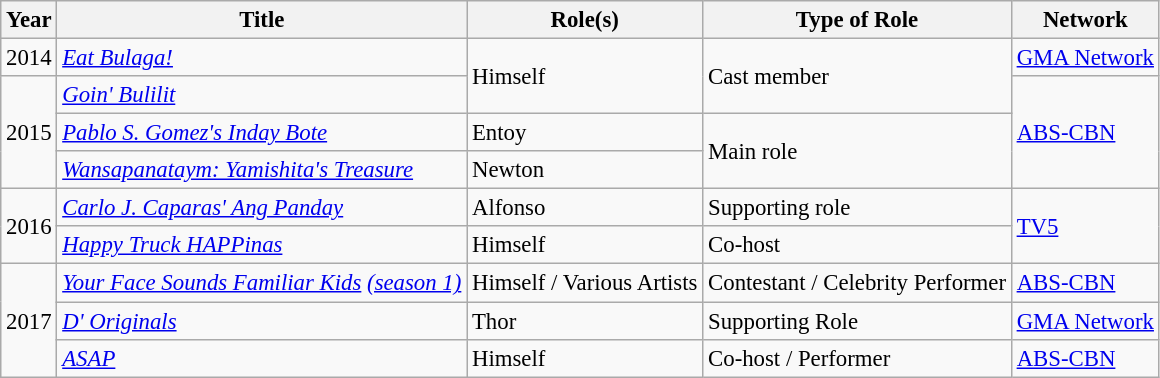<table class="wikitable" style="font-size: 95%;">
<tr>
<th>Year</th>
<th>Title</th>
<th>Role(s)</th>
<th>Type of Role</th>
<th>Network</th>
</tr>
<tr>
<td>2014</td>
<td><em><a href='#'>Eat Bulaga!</a></em></td>
<td rowspan="2">Himself</td>
<td rowspan="2">Cast member</td>
<td><a href='#'>GMA Network</a></td>
</tr>
<tr>
<td rowspan="3">2015</td>
<td><em><a href='#'>Goin' Bulilit</a></em></td>
<td rowspan="3"><a href='#'>ABS-CBN</a></td>
</tr>
<tr>
<td><em><a href='#'>Pablo S. Gomez's Inday Bote</a></em></td>
<td>Entoy</td>
<td rowspan="2">Main role</td>
</tr>
<tr>
<td><em><a href='#'>Wansapanataym: Yamishita's Treasure</a></em></td>
<td>Newton</td>
</tr>
<tr>
<td rowspan="2">2016</td>
<td><em><a href='#'>Carlo J. Caparas' Ang Panday</a></em></td>
<td>Alfonso</td>
<td>Supporting role</td>
<td rowspan="2"><a href='#'>TV5</a></td>
</tr>
<tr>
<td><em><a href='#'>Happy Truck HAPPinas</a></em></td>
<td>Himself</td>
<td>Co-host</td>
</tr>
<tr>
<td rowspan="3">2017</td>
<td><em><a href='#'>Your Face Sounds Familiar Kids</a> <a href='#'>(season 1)</a></em></td>
<td>Himself / Various Artists</td>
<td>Contestant / Celebrity Performer</td>
<td><a href='#'>ABS-CBN</a></td>
</tr>
<tr>
<td><em><a href='#'>D' Originals</a></em></td>
<td>Thor</td>
<td>Supporting Role</td>
<td><a href='#'>GMA Network</a></td>
</tr>
<tr>
<td><em><a href='#'>ASAP</a></em></td>
<td>Himself</td>
<td>Co-host / Performer</td>
<td><a href='#'>ABS-CBN</a></td>
</tr>
</table>
